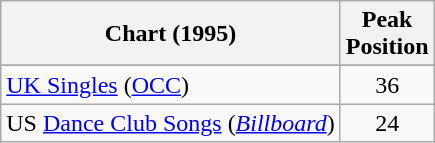<table class="wikitable sortable">
<tr>
<th>Chart (1995)</th>
<th>Peak<br>Position</th>
</tr>
<tr>
</tr>
<tr>
</tr>
<tr>
<td><a href='#'>UK Singles</a> (<a href='#'>OCC</a>)</td>
<td align="center">36</td>
</tr>
<tr>
<td>US <a href='#'>Dance Club Songs</a> (<em><a href='#'>Billboard</a></em>)</td>
<td align="center">24</td>
</tr>
</table>
